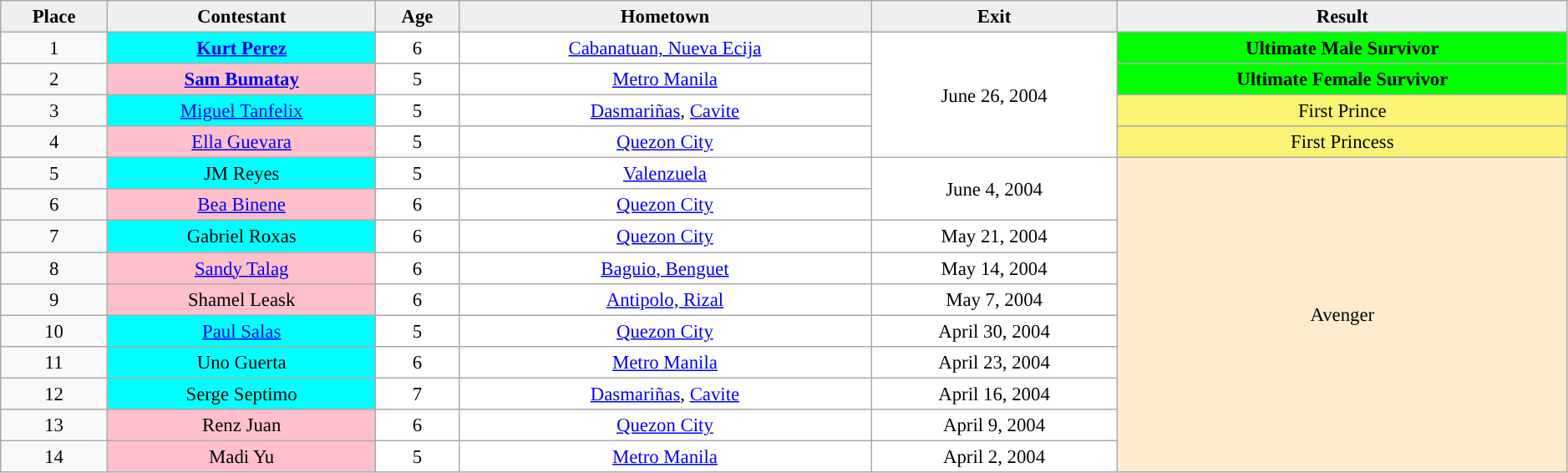<table class="wikitable nowrap" style="text-align:center; font-size:95%;width:99%;">
<tr>
<th scope="col" style="background:#EFEFEF;">Place</th>
<th scope="col" style="background:#EFEFEF;">Contestant</th>
<th scope="col" style="background:#EFEFEF;">Age</th>
<th scope="col" style="background:#EFEFEF;">Hometown</th>
<th scope="col" style="background:#EFEFEF;">Exit</th>
<th scope="col" style="background:#EFEFEF;">Result</th>
</tr>
<tr>
<td>1</td>
<td style="background:cyan;"><strong><a href='#'>Kurt Perez</a></strong></td>
<td style="background:#FFFFFF">6</td>
<td style="background:#FFFFFF"><a href='#'>Cabanatuan, Nueva Ecija</a></td>
<td style="background:#FFFFFF" rowspan=4>June 26, 2004</td>
<td style="background:lime"><strong>Ultimate Male Survivor</strong></td>
</tr>
<tr>
<td>2</td>
<td style="background:pink;"><strong><a href='#'>Sam Bumatay</a></strong></td>
<td style="background:#FFFFFF">5</td>
<td style="background:#FFFFFF"><a href='#'>Metro Manila</a></td>
<td style="background:lime"><strong>Ultimate Female Survivor</strong></td>
</tr>
<tr>
<td>3</td>
<td style="background:cyan;"><a href='#'>Miguel Tanfelix</a></td>
<td style="background:#FFFFFF">5</td>
<td style="background:#FFFFFF"><a href='#'>Dasmariñas</a>, <a href='#'>Cavite</a></td>
<td style="background:#FBF373">First Prince</td>
</tr>
<tr>
<td>4</td>
<td style="background:pink;"><a href='#'>Ella Guevara</a></td>
<td style="background:#FFFFFF">5</td>
<td style="background:#FFFFFF"><a href='#'>Quezon City</a></td>
<td style="background:#FBF373">First Princess</td>
</tr>
<tr>
<td>5</td>
<td style="background:cyan;">JM Reyes</td>
<td style="background:#FFFFFF">5</td>
<td style="background:#FFFFFF"><a href='#'>Valenzuela</a></td>
<td style="background:#FFFFFF" rowspan=2>June 4, 2004</td>
<td style="background:#FFEBCD" rowspan=10>Avenger</td>
</tr>
<tr>
<td>6</td>
<td style="background:pink;"><a href='#'>Bea Binene</a></td>
<td style="background:#FFFFFF">6</td>
<td style="background:#FFFFFF"><a href='#'>Quezon City</a></td>
</tr>
<tr>
<td>7</td>
<td style="background:cyan;">Gabriel Roxas</td>
<td style="background:#FFFFFF">6</td>
<td style="background:#FFFFFF"><a href='#'>Quezon City</a></td>
<td style="background:#FFFFFF">May 21, 2004</td>
</tr>
<tr>
<td>8</td>
<td style="background:pink;"><a href='#'>Sandy Talag</a></td>
<td style="background:#FFFFFF">6</td>
<td style="background:#FFFFFF"><a href='#'>Baguio, Benguet</a></td>
<td style="background:#FFFFFF">May 14, 2004</td>
</tr>
<tr>
<td>9</td>
<td style="background:pink;">Shamel Leask</td>
<td style="background:#FFFFFF">6</td>
<td style="background:#FFFFFF"><a href='#'>Antipolo, Rizal</a></td>
<td style="background:#FFFFFF">May 7, 2004</td>
</tr>
<tr>
<td>10</td>
<td style="background:cyan;"><a href='#'>Paul Salas</a></td>
<td style="background:#FFFFFF">5</td>
<td style="background:#FFFFFF"><a href='#'>Quezon City</a></td>
<td style="background:#FFFFFF">April 30, 2004</td>
</tr>
<tr>
<td>11</td>
<td style="background:cyan;">Uno Guerta</td>
<td style="background:#FFFFFF">6</td>
<td style="background:#FFFFFF"><a href='#'>Metro Manila</a></td>
<td style="background:#FFFFFF">April 23, 2004</td>
</tr>
<tr>
<td>12</td>
<td style="background:cyan;">Serge Septimo</td>
<td style="background:#FFFFFF">7</td>
<td style="background:#FFFFFF"><a href='#'>Dasmariñas</a>, <a href='#'>Cavite</a></td>
<td style="background:#FFFFFF">April 16, 2004</td>
</tr>
<tr>
<td>13</td>
<td style="background:pink;">Renz Juan</td>
<td style="background:#FFFFFF">6</td>
<td style="background:#FFFFFF"><a href='#'>Quezon City</a></td>
<td style="background:#FFFFFF">April 9, 2004</td>
</tr>
<tr>
<td>14</td>
<td style="background:pink;">Madi Yu</td>
<td style="background:#FFFFFF">5</td>
<td style="background:#FFFFFF"><a href='#'>Metro Manila</a></td>
<td style="background:#FFFFFF">April 2, 2004</td>
</tr>
</table>
